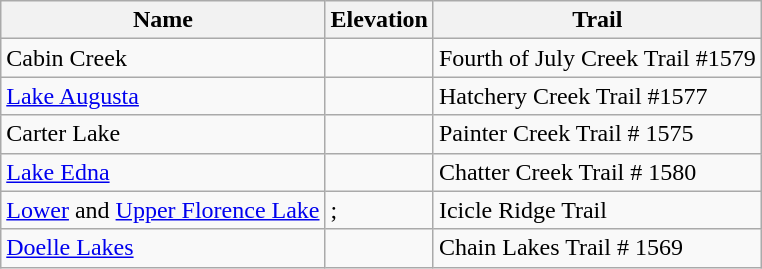<table class="wikitable">
<tr>
<th>Name</th>
<th>Elevation</th>
<th>Trail</th>
</tr>
<tr>
<td>Cabin Creek</td>
<td></td>
<td>Fourth of July Creek Trail #1579</td>
</tr>
<tr>
<td><a href='#'>Lake Augusta</a></td>
<td></td>
<td>Hatchery Creek Trail #1577</td>
</tr>
<tr>
<td>Carter Lake</td>
<td></td>
<td>Painter Creek Trail # 1575</td>
</tr>
<tr>
<td><a href='#'>Lake Edna</a></td>
<td></td>
<td>Chatter Creek Trail # 1580</td>
</tr>
<tr>
<td><a href='#'>Lower</a> and <a href='#'>Upper Florence Lake</a></td>
<td>; </td>
<td>Icicle Ridge Trail</td>
</tr>
<tr>
<td><a href='#'>Doelle Lakes</a></td>
<td></td>
<td>Chain Lakes Trail # 1569</td>
</tr>
</table>
